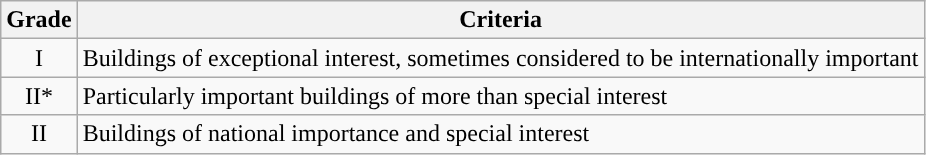<table class="wikitable">
<tr>
<th>Grade</th>
<th>Criteria</th>
</tr>
<tr>
<td align="center" >I</td>
<td>Buildings of exceptional interest, sometimes considered to be internationally important</td>
</tr>
<tr>
<td align="center" >II*</td>
<td>Particularly important buildings of more than special interest</td>
</tr>
<tr>
<td align="center" >II</td>
<td>Buildings of national importance and special interest</td>
</tr>
</table>
